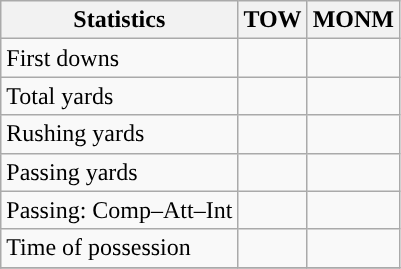<table class="wikitable" style="float: left;">
<tr>
<th>Statistics</th>
<th>TOW</th>
<th>MONM</th>
</tr>
<tr>
<td>First downs</td>
<td></td>
<td></td>
</tr>
<tr>
<td>Total yards</td>
<td></td>
<td></td>
</tr>
<tr>
<td>Rushing yards</td>
<td></td>
<td></td>
</tr>
<tr>
<td>Passing yards</td>
<td></td>
<td></td>
</tr>
<tr>
<td>Passing: Comp–Att–Int</td>
<td></td>
<td></td>
</tr>
<tr>
<td>Time of possession</td>
<td></td>
<td></td>
</tr>
<tr>
</tr>
</table>
